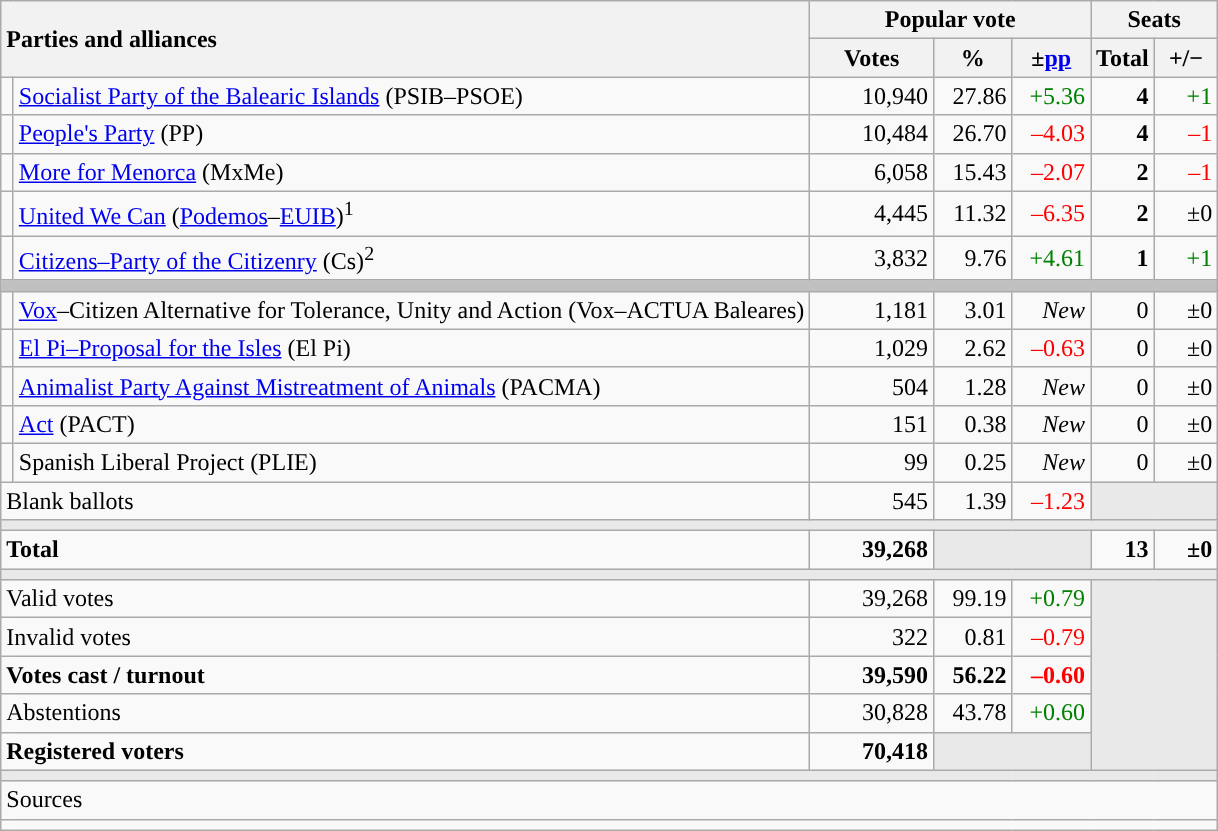<table class="wikitable" style="text-align:right;">
<tr>
<th style="text-align:left;" rowspan="2" colspan="2" width="525">Parties and alliances</th>
<th colspan="3">Popular vote</th>
<th colspan="2">Seats</th>
</tr>
<tr>
<th width="75">Votes</th>
<th width="45">%</th>
<th width="45">±<a href='#'>pp</a></th>
<th width="35">Total</th>
<th width="35">+/−</th>
</tr>
<tr>
<td width="1" style="color:inherit;background:"></td>
<td align="left"><a href='#'>Socialist Party of the Balearic Islands</a> (PSIB–PSOE)</td>
<td>10,940</td>
<td>27.86</td>
<td style="color:green;">+5.36</td>
<td><strong>4</strong></td>
<td style="color:green;">+1</td>
</tr>
<tr>
<td style="color:inherit;background:"></td>
<td align="left"><a href='#'>People's Party</a> (PP)</td>
<td>10,484</td>
<td>26.70</td>
<td style="color:red;">–4.03</td>
<td><strong>4</strong></td>
<td style="color:red;">–1</td>
</tr>
<tr>
<td style="color:inherit;background:"></td>
<td align="left"><a href='#'>More for Menorca</a> (MxMe)</td>
<td>6,058</td>
<td>15.43</td>
<td style="color:red;">–2.07</td>
<td><strong>2</strong></td>
<td style="color:red;">–1</td>
</tr>
<tr>
<td style="color:inherit;background:"></td>
<td align="left"><a href='#'>United We Can</a> (<a href='#'>Podemos</a>–<a href='#'>EUIB</a>)<sup>1</sup></td>
<td>4,445</td>
<td>11.32</td>
<td style="color:red;">–6.35</td>
<td><strong>2</strong></td>
<td>±0</td>
</tr>
<tr>
<td style="color:inherit;background:"></td>
<td align="left"><a href='#'>Citizens–Party of the Citizenry</a> (Cs)<sup>2</sup></td>
<td>3,832</td>
<td>9.76</td>
<td style="color:green;">+4.61</td>
<td><strong>1</strong></td>
<td style="color:green;">+1</td>
</tr>
<tr>
<td colspan="7" bgcolor="#C0C0C0"></td>
</tr>
<tr>
<td style="color:inherit;background:"></td>
<td align="left"><a href='#'>Vox</a>–Citizen Alternative for Tolerance, Unity and Action (Vox–ACTUA Baleares)</td>
<td>1,181</td>
<td>3.01</td>
<td><em>New</em></td>
<td>0</td>
<td>±0</td>
</tr>
<tr>
<td style="color:inherit;background:"></td>
<td align="left"><a href='#'>El Pi–Proposal for the Isles</a> (El Pi)</td>
<td>1,029</td>
<td>2.62</td>
<td style="color:red;">–0.63</td>
<td>0</td>
<td>±0</td>
</tr>
<tr>
<td style="color:inherit;background:"></td>
<td align="left"><a href='#'>Animalist Party Against Mistreatment of Animals</a> (PACMA)</td>
<td>504</td>
<td>1.28</td>
<td><em>New</em></td>
<td>0</td>
<td>±0</td>
</tr>
<tr>
<td style="color:inherit;background:"></td>
<td align="left"><a href='#'>Act</a> (PACT)</td>
<td>151</td>
<td>0.38</td>
<td><em>New</em></td>
<td>0</td>
<td>±0</td>
</tr>
<tr>
<td style="color:inherit;background:"></td>
<td align="left">Spanish Liberal Project (PLIE)</td>
<td>99</td>
<td>0.25</td>
<td><em>New</em></td>
<td>0</td>
<td>±0</td>
</tr>
<tr>
<td align="left" colspan="2">Blank ballots</td>
<td>545</td>
<td>1.39</td>
<td style="color:red;">–1.23</td>
<td bgcolor="#E9E9E9" colspan="2"></td>
</tr>
<tr>
<td colspan="7" bgcolor="#E9E9E9"></td>
</tr>
<tr style="font-weight:bold;">
<td align="left" colspan="2">Total</td>
<td>39,268</td>
<td bgcolor="#E9E9E9" colspan="2"></td>
<td>13</td>
<td>±0</td>
</tr>
<tr>
<td colspan="7" bgcolor="#E9E9E9"></td>
</tr>
<tr>
<td align="left" colspan="2">Valid votes</td>
<td>39,268</td>
<td>99.19</td>
<td style="color:green;">+0.79</td>
<td bgcolor="#E9E9E9" colspan="2" rowspan="5"></td>
</tr>
<tr>
<td align="left" colspan="2">Invalid votes</td>
<td>322</td>
<td>0.81</td>
<td style="color:red;">–0.79</td>
</tr>
<tr style="font-weight:bold;">
<td align="left" colspan="2">Votes cast / turnout</td>
<td>39,590</td>
<td>56.22</td>
<td style="color:red;">–0.60</td>
</tr>
<tr>
<td align="left" colspan="2">Abstentions</td>
<td>30,828</td>
<td>43.78</td>
<td style="color:green;">+0.60</td>
</tr>
<tr style="font-weight:bold;">
<td align="left" colspan="2">Registered voters</td>
<td>70,418</td>
<td bgcolor="#E9E9E9" colspan="2"></td>
</tr>
<tr>
<td colspan="7" bgcolor="#E9E9E9"></td>
</tr>
<tr>
<td align="left" colspan="7">Sources</td>
</tr>
<tr>
<td colspan="7" style="text-align:left; max-width:790px;"></td>
</tr>
</table>
